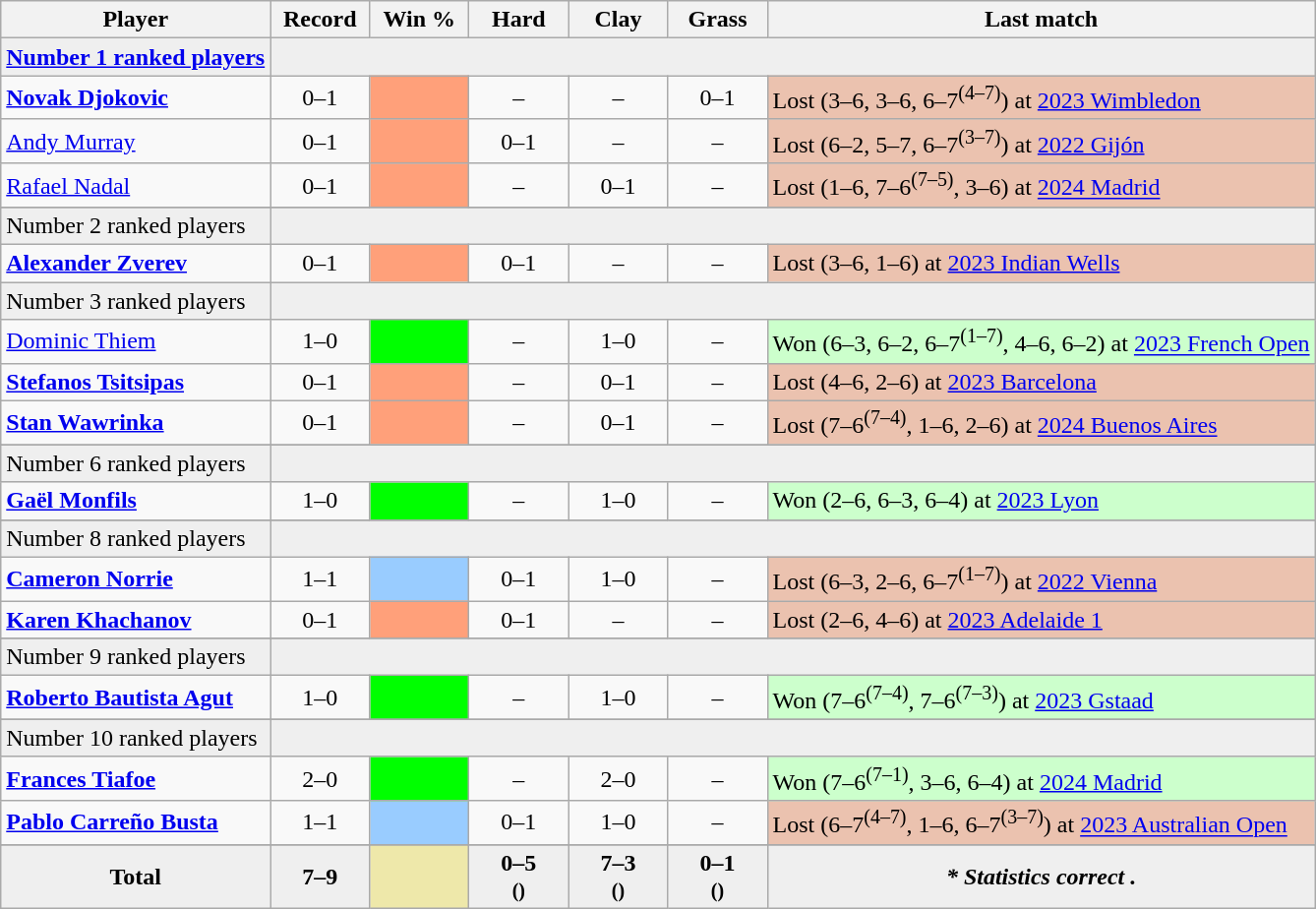<table class="nowrap wikitable sortable" style=text-align:center>
<tr>
<th>Player</th>
<th width=60>Record</th>
<th width=60>Win %</th>
<th width=60>Hard</th>
<th width=60>Clay</th>
<th width=60>Grass</th>
<th>Last match</th>
</tr>
<tr style=background:#efefef>
<td align=left><a href='#'><strong>Number 1 ranked players</strong></a></td>
<td colspan="6"></td>
</tr>
<tr>
<td align=left> <strong><a href='#'>Novak Djokovic</a></strong></td>
<td>0–1</td>
<td bgcolor=ffa07a></td>
<td>–</td>
<td>–</td>
<td>0–1</td>
<td style=background:#ebc2af;text-align:left>Lost (3–6, 3–6, 6–7<sup>(4–7)</sup>) at <a href='#'>2023 Wimbledon</a></td>
</tr>
<tr>
<td align=left> <a href='#'>Andy Murray</a></td>
<td>0–1</td>
<td bgcolor=ffa07a></td>
<td>0–1</td>
<td>–</td>
<td>–</td>
<td style=background:#ebc2af;text-align:left>Lost (6–2, 5–7, 6–7<sup>(3–7)</sup>) at <a href='#'>2022 Gijón</a></td>
</tr>
<tr>
<td align=left> <a href='#'>Rafael Nadal</a></td>
<td>0–1</td>
<td bgcolor=ffa07a></td>
<td>–</td>
<td>0–1</td>
<td>–</td>
<td style=background:#ebc2af;text-align:left>Lost (1–6, 7–6<sup>(7–5)</sup>, 3–6) at <a href='#'>2024 Madrid</a></td>
</tr>
<tr>
</tr>
<tr style=background:#efefef>
<td align=left>Number 2 ranked players</td>
<td colspan="6"></td>
</tr>
<tr>
<td align=left> <strong><a href='#'>Alexander Zverev</a></strong></td>
<td>0–1</td>
<td bgcolor=ffa07a></td>
<td>0–1</td>
<td>–</td>
<td>–</td>
<td style=background:#ebc2af;text-align:left>Lost (3–6, 1–6) at <a href='#'>2023 Indian Wells</a></td>
</tr>
<tr style=background:#efefef>
<td align=left>Number 3 ranked players</td>
<td colspan="6"></td>
</tr>
<tr>
<td align=left> <a href='#'>Dominic Thiem</a></td>
<td>1–0</td>
<td bgcolor=lime></td>
<td>–</td>
<td>1–0</td>
<td>–</td>
<td style=background:#cfc;text-align:left>Won (6–3, 6–2, 6–7<sup>(1–7)</sup>, 4–6, 6–2) at <a href='#'>2023 French Open</a></td>
</tr>
<tr>
<td align=left> <strong><a href='#'>Stefanos Tsitsipas</a></strong></td>
<td>0–1</td>
<td bgcolor=ffa07a></td>
<td>–</td>
<td>0–1</td>
<td>–</td>
<td style=background:#ebc2af;text-align:left>Lost (4–6, 2–6) at <a href='#'>2023 Barcelona</a></td>
</tr>
<tr>
<td align=left> <strong><a href='#'>Stan Wawrinka</a></strong></td>
<td>0–1</td>
<td bgcolor=ffa07a></td>
<td>–</td>
<td>0–1</td>
<td>–</td>
<td style=background:#ebc2af;text-align:left>Lost (7–6<sup>(7–4)</sup>, 1–6, 2–6) at <a href='#'>2024 Buenos Aires</a></td>
</tr>
<tr>
</tr>
<tr style=background:#efefef>
<td align=left>Number 6 ranked players</td>
<td colspan="6"></td>
</tr>
<tr>
<td align=left> <strong><a href='#'>Gaël Monfils</a></strong></td>
<td>1–0</td>
<td bgcolor=lime></td>
<td>–</td>
<td>1–0</td>
<td>–</td>
<td style=background:#cfc;text-align:left>Won (2–6, 6–3, 6–4) at <a href='#'>2023 Lyon</a></td>
</tr>
<tr>
</tr>
<tr style=background:#efefef>
<td align=left>Number 8 ranked players</td>
<td colspan="6"></td>
</tr>
<tr>
<td align=left> <strong><a href='#'>Cameron Norrie</a></strong></td>
<td>1–1</td>
<td bgcolor=99ccff></td>
<td>0–1</td>
<td>1–0</td>
<td>–</td>
<td style=background:#ebc2af;text-align:left>Lost (6–3, 2–6, 6–7<sup>(1–7)</sup>) at <a href='#'>2022 Vienna</a></td>
</tr>
<tr>
<td align=left> <strong><a href='#'>Karen Khachanov</a></strong></td>
<td>0–1</td>
<td bgcolor=ffa07a></td>
<td>0–1</td>
<td>–</td>
<td>–</td>
<td style=background:#ebc2af;text-align:left>Lost (2–6, 4–6) at <a href='#'>2023 Adelaide 1</a></td>
</tr>
<tr>
</tr>
<tr style=background:#efefef>
<td align=left>Number 9 ranked players</td>
<td colspan="6"></td>
</tr>
<tr>
<td align=left> <strong><a href='#'>Roberto Bautista Agut</a></strong></td>
<td>1–0</td>
<td bgcolor=lime></td>
<td>–</td>
<td>1–0</td>
<td>–</td>
<td style=background:#cfc;text-align:left>Won (7–6<sup>(7–4)</sup>, 7–6<sup>(7–3)</sup>) at <a href='#'>2023 Gstaad</a></td>
</tr>
<tr>
</tr>
<tr style=background:#efefef>
<td align=left>Number 10 ranked players</td>
<td colspan="6"></td>
</tr>
<tr>
<td align=left> <strong><a href='#'>Frances Tiafoe</a></strong></td>
<td>2–0</td>
<td bgcolor=lime></td>
<td>–</td>
<td>2–0</td>
<td>–</td>
<td style=background:#cfc;text-align:left>Won (7–6<sup>(7–1)</sup>, 3–6, 6–4) at <a href='#'>2024 Madrid</a></td>
</tr>
<tr>
<td align=left> <strong><a href='#'>Pablo Carreño Busta</a></strong></td>
<td>1–1</td>
<td bgcolor=99ccff></td>
<td>0–1</td>
<td>1–0</td>
<td>–</td>
<td style=background:#ebc2af;text-align:left>Lost (6–7<sup>(4–7)</sup>, 1–6, 6–7<sup>(3–7)</sup>) at <a href='#'>2023 Australian Open</a></td>
</tr>
<tr>
</tr>
<tr style="background:#EFEFEF;font-weight:bold;">
<td>Total</td>
<td>7–9</td>
<td bgcolor=#eee8aa></td>
<td>0–5 <br> <small>()</small></td>
<td>7–3 <br> <small>()</small></td>
<td>0–1 <br> <small>()</small></td>
<td><em>* Statistics correct .</em></td>
</tr>
</table>
